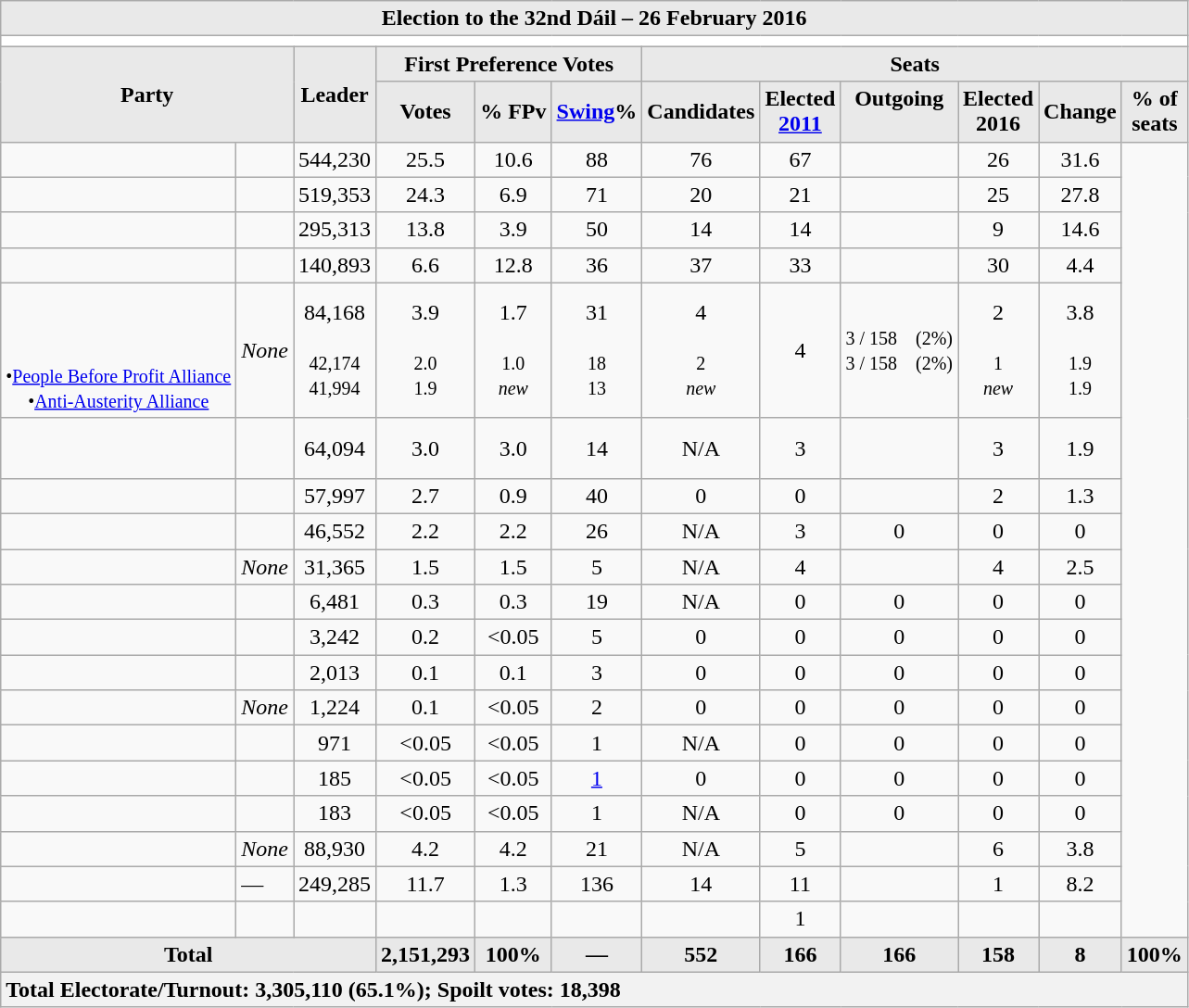<table class="wikitable sortable" style="text-align:center;">
<tr>
<th style="background-color:#E9E9E9; text-align:center;" colspan="13">Election to the 32nd Dáil – 26 February 2016</th>
</tr>
<tr>
<th style="background-color:white;" colspan=13></th>
</tr>
<tr style="text-align:right;">
<th style="background-color:#E9E9E9; text-align:center;" rowspan="2" colspan="2">Party</th>
<th style="background-color:#E9E9E9; text-align:center;" rowspan="2">Leader</th>
<th style="background-color:#E9E9E9; text-align:center;" colspan="3">First Preference Votes</th>
<th style="background-color:#E9E9E9; text-align:center;" colspan="6">Seats</th>
</tr>
<tr>
<th style="background-color:#E9E9E9; text-align:center;" data-sort-type="number">Votes</th>
<th style="background-color:#E9E9E9; text-align:center;" data-sort-type="number">% FPv</th>
<th style="background-color:#E9E9E9; text-align:center;" data-sort-type="number"><a href='#'>Swing</a>%</th>
<th style="background-color:#E9E9E9; text-align:center;" data-sort-type="number">Candidates<br></th>
<th style="background-color:#E9E9E9; text-align:center;" data-sort-type="number">Elected<br><a href='#'>2011</a></th>
<th style="background-color:#E9E9E9; text-align:center;" data-sort-type="number">Outgoing<br><br></th>
<th style="background-color:#E9E9E9; text-align:center;" data-sort-type="number">Elected<br>2016</th>
<th style="background-color:#E9E9E9; text-align:center;" data-sort-type="number">Change<br></th>
<th style="background-color:#E9E9E9; text-align:center;" data-sort-type="number">% of<br> seats</th>
</tr>
<tr>
<td></td>
<td style="text-align:left;"></td>
<td>544,230</td>
<td>25.5</td>
<td>10.6</td>
<td>88</td>
<td>76</td>
<td>67</td>
<td></td>
<td>26</td>
<td>31.6</td>
</tr>
<tr>
<td></td>
<td style="text-align:left;"></td>
<td>519,353</td>
<td>24.3</td>
<td>6.9</td>
<td>71</td>
<td>20</td>
<td>21</td>
<td></td>
<td>25</td>
<td>27.8</td>
</tr>
<tr>
<td></td>
<td style="text-align:left;"></td>
<td>295,313</td>
<td>13.8</td>
<td>3.9</td>
<td>50</td>
<td>14</td>
<td>14</td>
<td></td>
<td>9</td>
<td>14.6</td>
</tr>
<tr>
<td></td>
<td style="text-align:left;"></td>
<td>140,893</td>
<td>6.6</td>
<td>12.8</td>
<td>36</td>
<td>37</td>
<td>33</td>
<td></td>
<td>30</td>
<td>4.4</td>
</tr>
<tr>
<td><br><br><br><small>•<a href='#'>People Before Profit Alliance</a><br>•<a href='#'>Anti-Austerity Alliance</a></small></td>
<td style="text-align:left;"><em>None</em></td>
<td>84,168<br><br><small>42,174<br>41,994</small></td>
<td>3.9<br><br><small>2.0<br>1.9</small></td>
<td>1.7<br><br><small> 1.0<br><em>new</em></small></td>
<td>31<br><br><small>18<br>13</small></td>
<td>4<br><br><small>2<br><em>new</em></small></td>
<td>4</td>
<td><small>3 / 158 (2%)<br>3 / 158 (2%)</small></td>
<td>2<br><br><small> 1<br><em>new</em></small></td>
<td>3.8<br><br><small>1.9<br>1.9</small></td>
</tr>
<tr>
<td></td>
<td style="text-align:left;" nowrap><br><br></td>
<td>64,094</td>
<td>3.0</td>
<td>3.0</td>
<td>14</td>
<td>N/A</td>
<td>3</td>
<td></td>
<td>3</td>
<td>1.9</td>
</tr>
<tr>
<td></td>
<td style="text-align:left;"></td>
<td>57,997</td>
<td>2.7</td>
<td>0.9</td>
<td>40</td>
<td>0</td>
<td>0</td>
<td></td>
<td>2</td>
<td>1.3</td>
</tr>
<tr>
<td></td>
<td style="text-align:left;"></td>
<td>46,552</td>
<td>2.2</td>
<td>2.2</td>
<td>26</td>
<td>N/A</td>
<td>3</td>
<td>0</td>
<td>0</td>
<td>0</td>
</tr>
<tr>
<td></td>
<td style="text-align:left;"><em>None</em></td>
<td>31,365</td>
<td>1.5</td>
<td>1.5</td>
<td>5</td>
<td>N/A</td>
<td>4</td>
<td></td>
<td>4</td>
<td>2.5</td>
</tr>
<tr>
<td></td>
<td style="text-align:left;"></td>
<td>6,481</td>
<td>0.3</td>
<td>0.3</td>
<td>19</td>
<td>N/A</td>
<td>0</td>
<td>0</td>
<td>0</td>
<td>0</td>
</tr>
<tr>
<td></td>
<td style="text-align:left;"></td>
<td>3,242</td>
<td>0.2</td>
<td><0.05</td>
<td>5</td>
<td>0</td>
<td>0</td>
<td>0</td>
<td>0</td>
<td>0</td>
</tr>
<tr>
<td></td>
<td style="text-align:left;"></td>
<td>2,013</td>
<td>0.1</td>
<td>0.1</td>
<td>3</td>
<td>0</td>
<td>0</td>
<td>0</td>
<td>0</td>
<td>0</td>
</tr>
<tr>
<td></td>
<td style="text-align:left;"><em>None</em></td>
<td>1,224</td>
<td>0.1</td>
<td><0.05</td>
<td>2</td>
<td>0</td>
<td>0</td>
<td>0</td>
<td>0</td>
<td>0</td>
</tr>
<tr>
<td></td>
<td style="text-align:left;"></td>
<td>971</td>
<td><0.05</td>
<td><0.05</td>
<td>1</td>
<td>N/A</td>
<td>0</td>
<td>0</td>
<td>0</td>
<td>0</td>
</tr>
<tr>
<td></td>
<td style="text-align:left;"></td>
<td>185</td>
<td><0.05</td>
<td><0.05</td>
<td><a href='#'>1</a></td>
<td>0</td>
<td>0</td>
<td>0</td>
<td>0</td>
<td>0</td>
</tr>
<tr>
<td></td>
<td style="text-align:left;"></td>
<td>183</td>
<td><0.05</td>
<td><0.05</td>
<td>1</td>
<td>N/A</td>
<td>0</td>
<td>0</td>
<td>0</td>
<td>0</td>
</tr>
<tr>
<td></td>
<td style="text-align:left;"><em>None</em></td>
<td>88,930</td>
<td>4.2</td>
<td>4.2</td>
<td>21</td>
<td>N/A</td>
<td>5</td>
<td></td>
<td>6</td>
<td>3.8</td>
</tr>
<tr>
<td></td>
<td style="text-align:left;">—</td>
<td>249,285</td>
<td>11.7</td>
<td>1.3</td>
<td>136</td>
<td>14</td>
<td>11</td>
<td></td>
<td>1</td>
<td>8.2</td>
</tr>
<tr>
<td></td>
<td></td>
<td></td>
<td></td>
<td></td>
<td></td>
<td></td>
<td>1</td>
<td></td>
<td></td>
<td></td>
</tr>
<tr class="unsortable" style="font-weight:bold; background:rgb(232,232,232);">
<td colspan=3 style="background-color:#E9E9E9">Total</td>
<td>2,151,293</td>
<td style="background-color:#E9E9E9">100%</td>
<td style="background-color:#E9E9E9">—</td>
<td style="background-color:#E9E9E9">552</td>
<td style="background-color:#E9E9E9">166</td>
<td style="background-color:#E9E9E9">166</td>
<td style="background-color:#E9E9E9">158</td>
<td style="background-color:#E9E9E9">8</td>
<td style="background-color:#E9E9E9">100%</td>
</tr>
<tr class="unsortable">
<th colspan=12  style="text-align:left;">Total Electorate/Turnout:  3,305,110 (65.1%); Spoilt votes: 18,398</th>
</tr>
</table>
